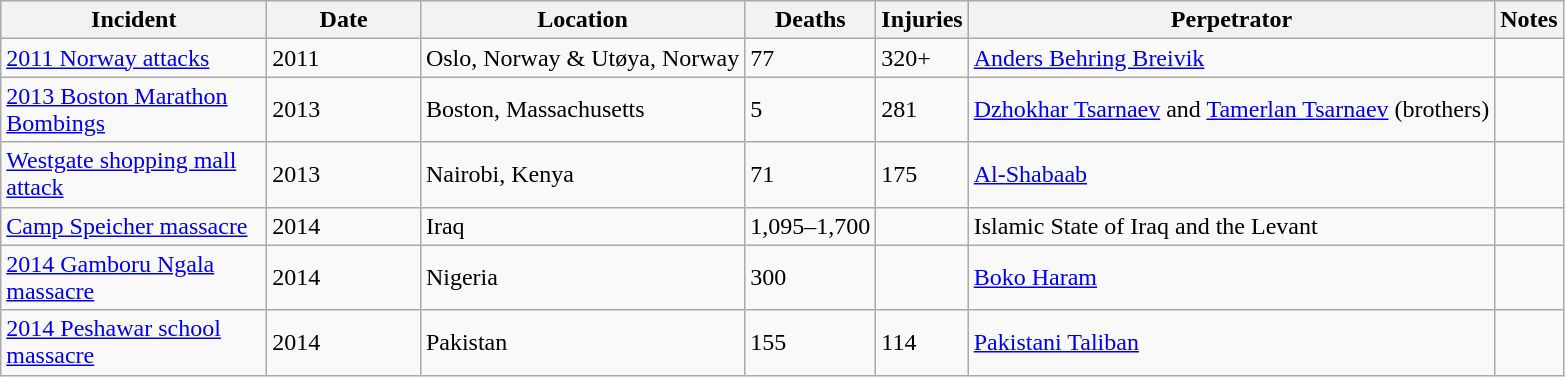<table class="sortable wikitable">
<tr style="background:#CCCC;">
<th width=170pt>Incident</th>
<th data-sort-type="isoDate" width=95pt>Date</th>
<th data-sort-type="text">Location</th>
<th data-sort-type="number">Deaths</th>
<th data-sort-type="number">Injuries</th>
<th class="unsortable">Perpetrator</th>
<th class="unsortable">Notes</th>
</tr>
<tr>
<td><a href='#'>2011 Norway attacks</a></td>
<td>2011</td>
<td>Oslo, Norway & Utøya, Norway</td>
<td>77</td>
<td>320+</td>
<td><a href='#'>Anders Behring Breivik</a></td>
<td></td>
</tr>
<tr>
<td><a href='#'>2013 Boston Marathon Bombings</a></td>
<td>2013</td>
<td>Boston, Massachusetts</td>
<td>5</td>
<td>281</td>
<td><a href='#'>Dzhokhar Tsarnaev</a> and <a href='#'>Tamerlan Tsarnaev</a> (brothers)</td>
<td></td>
</tr>
<tr>
<td><a href='#'>Westgate shopping mall attack</a></td>
<td>2013</td>
<td>Nairobi, Kenya</td>
<td>71</td>
<td>175</td>
<td><a href='#'>Al-Shabaab</a></td>
<td></td>
</tr>
<tr>
<td><a href='#'>Camp Speicher massacre</a></td>
<td>2014</td>
<td>Iraq</td>
<td>1,095–1,700</td>
<td></td>
<td>Islamic State of Iraq and the Levant</td>
<td></td>
</tr>
<tr>
<td><a href='#'>2014 Gamboru Ngala massacre</a></td>
<td>2014</td>
<td>Nigeria</td>
<td>300</td>
<td></td>
<td><a href='#'>Boko Haram</a></td>
<td></td>
</tr>
<tr>
<td><a href='#'>2014 Peshawar school massacre</a></td>
<td>2014</td>
<td>Pakistan</td>
<td>155</td>
<td>114</td>
<td><a href='#'>Pakistani Taliban</a></td>
<td></td>
</tr>
</table>
